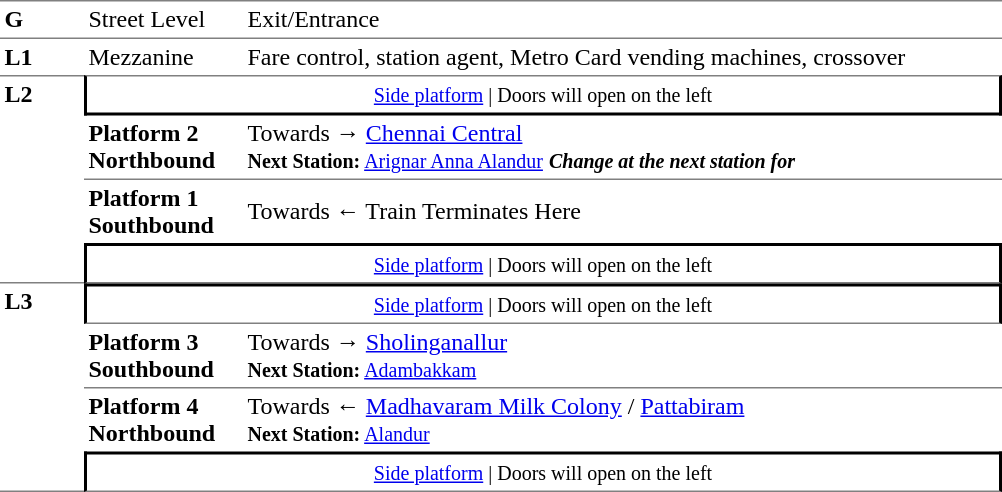<table table border=0 cellspacing=0 cellpadding=3>
<tr>
<td style="border-bottom:solid 1px gray;border-top:solid 1px gray;" width=50 valign=top><strong>G</strong></td>
<td style="border-top:solid 1px gray;border-bottom:solid 1px gray;" width=100 valign=top>Street Level</td>
<td style="border-top:solid 1px gray;border-bottom:solid 1px gray;" width=500 valign=top>Exit/Entrance</td>
</tr>
<tr>
<td valign=top><strong>L1</strong></td>
<td valign=top>Mezzanine</td>
<td valign=top>Fare control, station agent, Metro Card vending machines, crossover<br></td>
</tr>
<tr>
<td style="border-top:solid 1px gray;border-bottom:solid 1px gray;" width=50 rowspan=4 valign=top><strong>L2</strong></td>
<td style="border-top:solid 1px gray;border-right:solid 2px black;border-left:solid 2px black;border-bottom:solid 2px black;text-align:center;" colspan=2><small><a href='#'>Side platform</a> | Doors will open on the left </small></td>
</tr>
<tr>
<td style="border-bottom:solid 1px gray;" width=100><span><strong>Platform 2</strong><br><strong>Northbound</strong></span></td>
<td style="border-bottom:solid 1px gray;" width=500>Towards → <a href='#'>Chennai Central</a><br><small><strong>Next Station:</strong> <a href='#'>Arignar Anna Alandur</a></small> <small><strong><em>Change at the next station for </em></strong></small></td>
</tr>
<tr>
<td><span><strong>Platform 1</strong><br><strong>Southbound</strong></span></td>
<td><span></span>Towards ← Train Terminates Here</td>
</tr>
<tr>
<td style="border-top:solid 2px black;border-right:solid 2px black;border-left:solid 2px black;border-bottom:solid 1px gray;text-align:center;" colspan=2><small><a href='#'>Side platform</a> | Doors will open on the left </small></td>
</tr>
<tr>
<td style="border-bottom:solid 1px gray;" width=50 rowspan=4 valign=top><strong>L3</strong></td>
<td style="border-top:solid 2px black;border-right:solid 2px black;border-left:solid 2px black;border-bottom:solid 1px gray;text-align:center;" colspan=2><small><a href='#'>Side platform</a> | Doors will open on the left </small></td>
</tr>
<tr>
<td style="border-bottom:solid 1px gray;" width=100><span><strong>Platform 3</strong><br><strong>Southbound</strong></span></td>
<td style="border-bottom:solid 1px gray;" width=500>Towards → <a href='#'>Sholinganallur</a><br><small><strong>Next Station:</strong> <a href='#'>Adambakkam</a></small></td>
</tr>
<tr>
<td><span><strong>Platform 4</strong><br><strong>Northbound</strong></span></td>
<td><span></span>Towards ← <a href='#'>Madhavaram Milk Colony</a> / <a href='#'>Pattabiram</a><br><small><strong>Next Station:</strong> <a href='#'>Alandur</a></small></td>
</tr>
<tr>
<td style="border-top:solid 2px black;border-right:solid 2px black;border-left:solid 2px black;border-bottom:solid 1px gray;text-align:center;" colspan=2><small><a href='#'>Side platform</a> | Doors will open on the left </small></td>
</tr>
</table>
